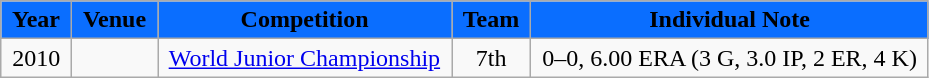<table class="wikitable">
<tr>
<th style="background:#0A6EFF"><span> Year </span></th>
<th style="background:#0A6EFF"><span> Venue </span></th>
<th style="background:#0A6EFF"><span> Competition </span></th>
<th style="background:#0A6EFF"><span> Team </span></th>
<th style="background:#0A6EFF"><span> Individual Note </span></th>
</tr>
<tr>
<td> 2010 </td>
<td>  </td>
<td> <a href='#'>World Junior Championship</a> </td>
<td style="text-align:center"> 7th </td>
<td style="text-align:center"> 0–0, 6.00 ERA (3 G, 3.0 IP, 2 ER, 4 K) </td>
</tr>
</table>
